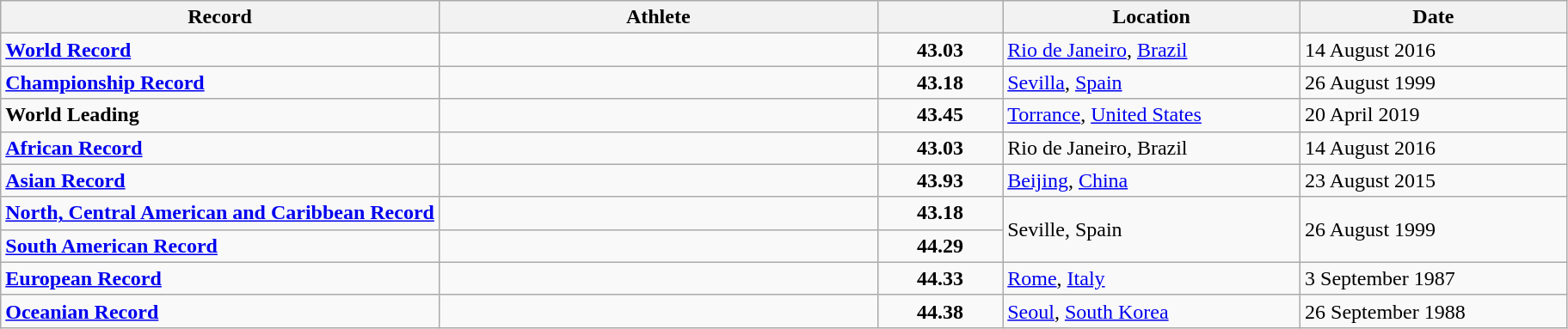<table class="wikitable">
<tr>
<th width=28%>Record</th>
<th width=28%>Athlete</th>
<th width=8%></th>
<th width=19%>Location</th>
<th width=17%>Date</th>
</tr>
<tr>
<td><strong><a href='#'>World Record</a></strong></td>
<td></td>
<td align=center><strong>43.03</strong></td>
<td><a href='#'>Rio de Janeiro</a>, <a href='#'>Brazil</a></td>
<td>14 August 2016</td>
</tr>
<tr>
<td><strong><a href='#'>Championship Record</a></strong></td>
<td></td>
<td align=center><strong>43.18</strong></td>
<td><a href='#'>Sevilla</a>, <a href='#'>Spain</a></td>
<td>26 August 1999</td>
</tr>
<tr>
<td><strong>World Leading</strong></td>
<td></td>
<td align=center><strong>43.45</strong></td>
<td><a href='#'>Torrance</a>, <a href='#'>United States</a></td>
<td>20 April 2019</td>
</tr>
<tr>
<td><strong><a href='#'>African Record</a></strong></td>
<td></td>
<td align=center><strong>43.03</strong></td>
<td>Rio de Janeiro, Brazil</td>
<td>14 August 2016</td>
</tr>
<tr>
<td><strong><a href='#'>Asian Record</a></strong></td>
<td></td>
<td align=center><strong>43.93</strong></td>
<td><a href='#'>Beijing</a>, <a href='#'>China</a></td>
<td>23 August 2015</td>
</tr>
<tr>
<td><strong><a href='#'>North, Central American and Caribbean Record</a></strong></td>
<td></td>
<td align=center><strong>43.18</strong></td>
<td rowspan=2>Seville, Spain</td>
<td rowspan=2>26 August 1999</td>
</tr>
<tr>
<td><strong><a href='#'>South American Record</a></strong></td>
<td></td>
<td align=center><strong>44.29</strong></td>
</tr>
<tr>
<td><strong><a href='#'>European Record</a></strong></td>
<td></td>
<td align=center><strong>44.33</strong></td>
<td><a href='#'>Rome</a>, <a href='#'>Italy</a></td>
<td>3 September 1987</td>
</tr>
<tr>
<td><strong><a href='#'>Oceanian Record</a></strong></td>
<td></td>
<td align=center><strong>44.38</strong></td>
<td><a href='#'>Seoul</a>, <a href='#'>South Korea</a></td>
<td>26 September 1988</td>
</tr>
</table>
